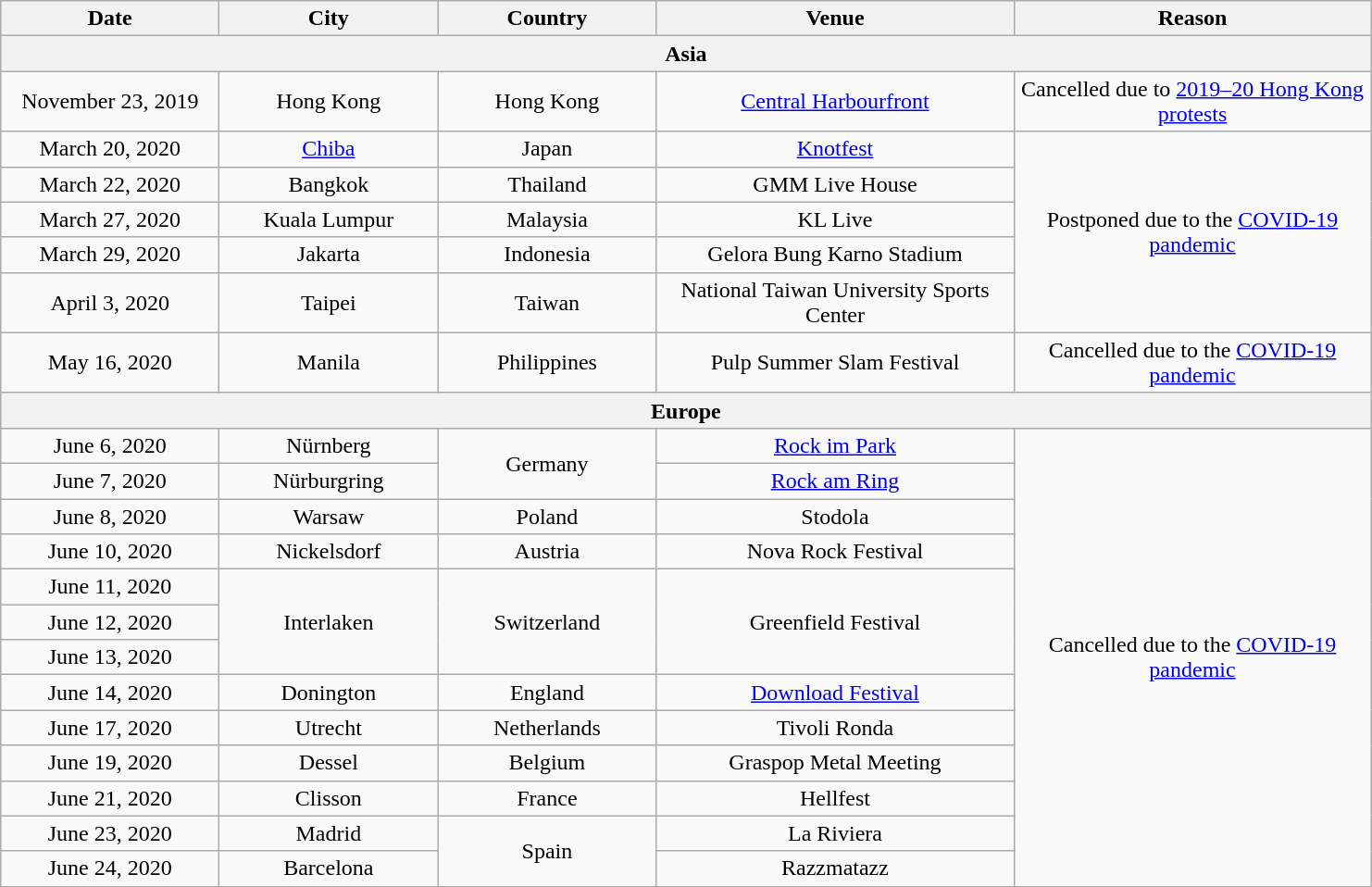<table class="wikitable collapsible collapsed" style="text-align:center;">
<tr>
<th style="width:150px;">Date</th>
<th style="width:150px;">City</th>
<th style="width:150px;">Country</th>
<th style="width:250px;">Venue</th>
<th style="width:250px;">Reason</th>
</tr>
<tr>
<th colspan=5><strong>Asia</strong></th>
</tr>
<tr>
<td>November 23, 2019</td>
<td>Hong Kong</td>
<td>Hong Kong</td>
<td><a href='#'>Central Harbourfront</a></td>
<td>Cancelled due to <a href='#'>2019–20 Hong Kong protests</a></td>
</tr>
<tr>
<td>March 20, 2020</td>
<td><a href='#'>Chiba</a></td>
<td>Japan</td>
<td><a href='#'>Knotfest</a></td>
<td rowspan=5>Postponed due to the <a href='#'>COVID-19 pandemic</a></td>
</tr>
<tr>
<td>March 22, 2020</td>
<td>Bangkok</td>
<td>Thailand</td>
<td>GMM Live House</td>
</tr>
<tr>
<td>March 27, 2020</td>
<td>Kuala Lumpur</td>
<td>Malaysia</td>
<td>KL Live</td>
</tr>
<tr>
<td>March 29, 2020</td>
<td>Jakarta</td>
<td>Indonesia</td>
<td>Gelora Bung Karno Stadium</td>
</tr>
<tr>
<td>April 3, 2020</td>
<td>Taipei</td>
<td>Taiwan</td>
<td>National Taiwan University Sports Center</td>
</tr>
<tr>
<td>May 16, 2020</td>
<td>Manila</td>
<td>Philippines</td>
<td>Pulp Summer Slam Festival</td>
<td>Cancelled due to the <a href='#'>COVID-19 pandemic</a></td>
</tr>
<tr>
<th colspan=5><strong>Europe</strong></th>
</tr>
<tr>
<td>June 6, 2020</td>
<td>Nürnberg</td>
<td rowspan=2>Germany</td>
<td><a href='#'>Rock im Park</a></td>
<td rowspan=13>Cancelled due to the <a href='#'>COVID-19 pandemic</a></td>
</tr>
<tr>
<td>June 7, 2020</td>
<td>Nürburgring</td>
<td><a href='#'>Rock am Ring</a></td>
</tr>
<tr>
<td>June 8, 2020</td>
<td>Warsaw</td>
<td>Poland</td>
<td>Stodola</td>
</tr>
<tr>
<td>June 10, 2020</td>
<td>Nickelsdorf</td>
<td>Austria</td>
<td>Nova Rock Festival</td>
</tr>
<tr>
<td>June 11, 2020</td>
<td rowspan=3>Interlaken</td>
<td rowspan=3>Switzerland</td>
<td rowspan=3>Greenfield Festival</td>
</tr>
<tr>
<td>June 12, 2020</td>
</tr>
<tr>
<td>June 13, 2020</td>
</tr>
<tr>
<td>June 14, 2020</td>
<td>Donington</td>
<td>England</td>
<td><a href='#'>Download Festival</a></td>
</tr>
<tr>
<td>June 17, 2020</td>
<td>Utrecht</td>
<td>Netherlands</td>
<td>Tivoli Ronda</td>
</tr>
<tr>
<td>June 19, 2020</td>
<td>Dessel</td>
<td>Belgium</td>
<td>Graspop Metal Meeting</td>
</tr>
<tr>
<td>June 21, 2020</td>
<td>Clisson</td>
<td>France</td>
<td>Hellfest</td>
</tr>
<tr>
<td>June 23, 2020</td>
<td>Madrid</td>
<td rowspan=2>Spain</td>
<td>La Riviera</td>
</tr>
<tr>
<td>June 24, 2020</td>
<td>Barcelona</td>
<td>Razzmatazz</td>
</tr>
<tr>
</tr>
</table>
